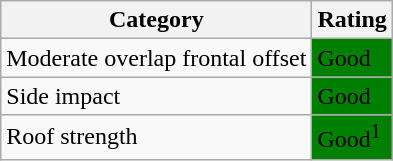<table class="wikitable">
<tr>
<th>Category</th>
<th>Rating</th>
</tr>
<tr>
<td>Moderate overlap frontal offset</td>
<td style="background: green">Good</td>
</tr>
<tr>
<td>Side impact</td>
<td style="background: green">Good</td>
</tr>
<tr>
<td>Roof strength</td>
<td style="background: green">Good<sup>1</sup></td>
</tr>
</table>
